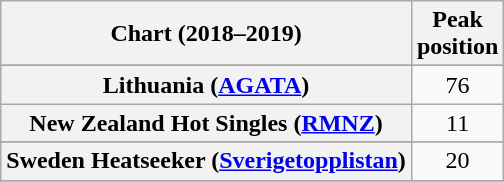<table class="wikitable sortable plainrowheaders" style="text-align:center">
<tr>
<th scope="col">Chart (2018–2019)</th>
<th scope="col">Peak<br>position</th>
</tr>
<tr>
</tr>
<tr>
</tr>
<tr>
</tr>
<tr>
</tr>
<tr>
</tr>
<tr>
<th scope="row">Lithuania (<a href='#'>AGATA</a>)</th>
<td>76</td>
</tr>
<tr>
<th scope="row">New Zealand Hot Singles (<a href='#'>RMNZ</a>)</th>
<td>11</td>
</tr>
<tr>
</tr>
<tr>
<th scope="row">Sweden Heatseeker (<a href='#'>Sverigetopplistan</a>)</th>
<td>20</td>
</tr>
<tr>
</tr>
<tr>
</tr>
<tr>
</tr>
</table>
